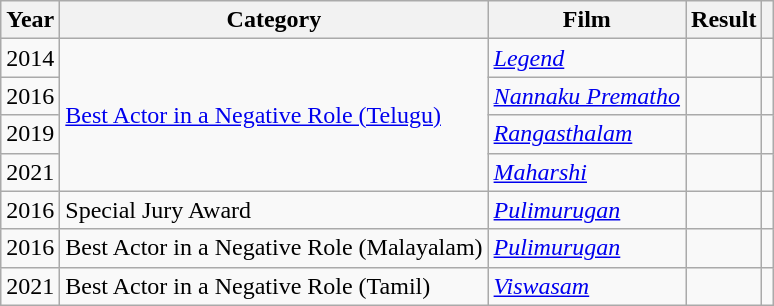<table class="wikitable">
<tr>
<th>Year</th>
<th>Category</th>
<th>Film</th>
<th>Result</th>
<th></th>
</tr>
<tr>
<td>2014</td>
<td rowspan="4"><a href='#'>Best Actor in a Negative Role (Telugu)</a></td>
<td><a href='#'><em>Legend</em></a></td>
<td></td>
<td></td>
</tr>
<tr>
<td>2016</td>
<td><em><a href='#'>Nannaku Prematho</a></em></td>
<td></td>
<td></td>
</tr>
<tr>
<td>2019</td>
<td><em><a href='#'>Rangasthalam</a></em></td>
<td></td>
<td></td>
</tr>
<tr>
<td>2021</td>
<td><a href='#'><em>Maharshi</em></a></td>
<td></td>
<td></td>
</tr>
<tr>
<td>2016</td>
<td>Special Jury Award</td>
<td><em><a href='#'>Pulimurugan</a></em></td>
<td></td>
<td></td>
</tr>
<tr>
<td>2016</td>
<td>Best Actor in a Negative Role (Malayalam)</td>
<td><em><a href='#'>Pulimurugan</a></em></td>
<td></td>
<td></td>
</tr>
<tr>
<td>2021</td>
<td rowspan="1">Best Actor in a Negative Role (Tamil)</td>
<td><em><a href='#'>Viswasam</a></em></td>
<td></td>
<td></td>
</tr>
</table>
